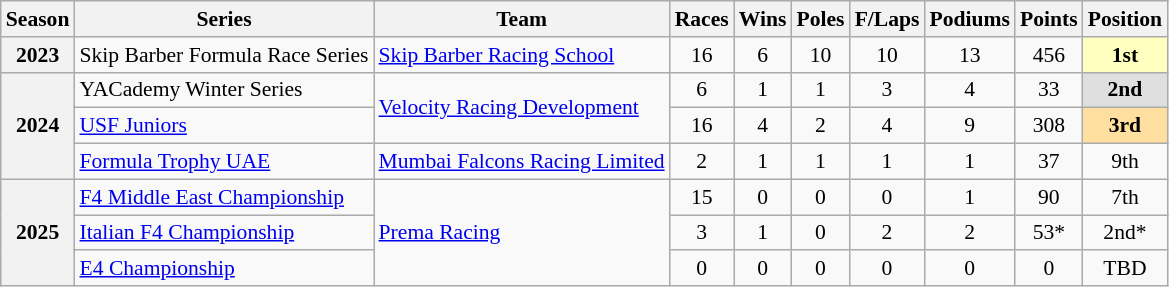<table class="wikitable" style="font-size: 90%; text-align:center">
<tr>
<th scope="col">Season</th>
<th scope="col">Series</th>
<th scope="col">Team</th>
<th scope="col">Races</th>
<th scope="col">Wins</th>
<th scope="col">Poles</th>
<th scope="col">F/Laps</th>
<th>Podiums</th>
<th scope="col">Points</th>
<th scope="col">Position</th>
</tr>
<tr>
<th>2023</th>
<td align="left" nowrap>Skip Barber Formula Race Series</td>
<td align="left"><a href='#'>Skip Barber Racing School</a></td>
<td>16</td>
<td>6</td>
<td>10</td>
<td>10</td>
<td>13</td>
<td>456</td>
<td bgcolor="FFFFBF"><strong>1st</strong></td>
</tr>
<tr>
<th rowspan="3">2024</th>
<td align="left">YACademy Winter Series</td>
<td rowspan="2" align="left"><a href='#'>Velocity Racing Development</a></td>
<td>6</td>
<td>1</td>
<td>1</td>
<td>3</td>
<td>4</td>
<td>33</td>
<td bgcolor="DFDFDF"><strong>2nd</strong></td>
</tr>
<tr>
<td align="left"><a href='#'>USF Juniors</a></td>
<td>16</td>
<td>4</td>
<td>2</td>
<td>4</td>
<td>9</td>
<td>308</td>
<td bgcolor="FFDF9F"><strong>3rd</strong></td>
</tr>
<tr>
<td align=left><a href='#'>Formula Trophy UAE</a></td>
<td align="left" nowrap><a href='#'>Mumbai Falcons Racing Limited</a></td>
<td>2</td>
<td>1</td>
<td>1</td>
<td>1</td>
<td>1</td>
<td>37</td>
<td>9th</td>
</tr>
<tr>
<th rowspan="3">2025</th>
<td align=left nowrap><a href='#'>F4 Middle East Championship</a></td>
<td align=left rowspan="3"><a href='#'>Prema Racing</a></td>
<td>15</td>
<td>0</td>
<td>0</td>
<td>0</td>
<td>1</td>
<td>90</td>
<td>7th</td>
</tr>
<tr>
<td align=left><a href='#'>Italian F4 Championship</a></td>
<td>3</td>
<td>1</td>
<td>0</td>
<td>2</td>
<td>2</td>
<td>53*</td>
<td>2nd*</td>
</tr>
<tr>
<td align=left><a href='#'>E4 Championship</a></td>
<td>0</td>
<td>0</td>
<td>0</td>
<td>0</td>
<td>0</td>
<td>0</td>
<td>TBD</td>
</tr>
</table>
